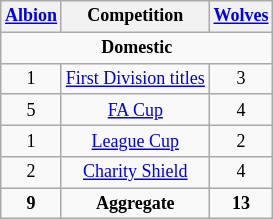<table class="wikitable" style="text-align: center; font-size: 12px">
<tr>
<th><a href='#'>Albion</a></th>
<th>Competition</th>
<th><a href='#'>Wolves</a></th>
</tr>
<tr style="text-align:center;">
<td colspan="4"><strong>Domestic</strong></td>
</tr>
<tr style="text-align:center;">
<td>1</td>
<td><a href='#'>First Division titles</a></td>
<td>3</td>
</tr>
<tr style="text-align:center;">
<td>5</td>
<td><a href='#'>FA Cup</a></td>
<td>4</td>
</tr>
<tr style="text-align:center;">
<td>1</td>
<td><a href='#'>League Cup</a></td>
<td>2</td>
</tr>
<tr style="text-align:center">
<td>2</td>
<td><a href='#'>Charity Shield</a></td>
<td>4</td>
</tr>
<tr align="center">
<td><strong>9</strong></td>
<td><strong>Aggregate</strong></td>
<td><strong>13</strong></td>
</tr>
</table>
